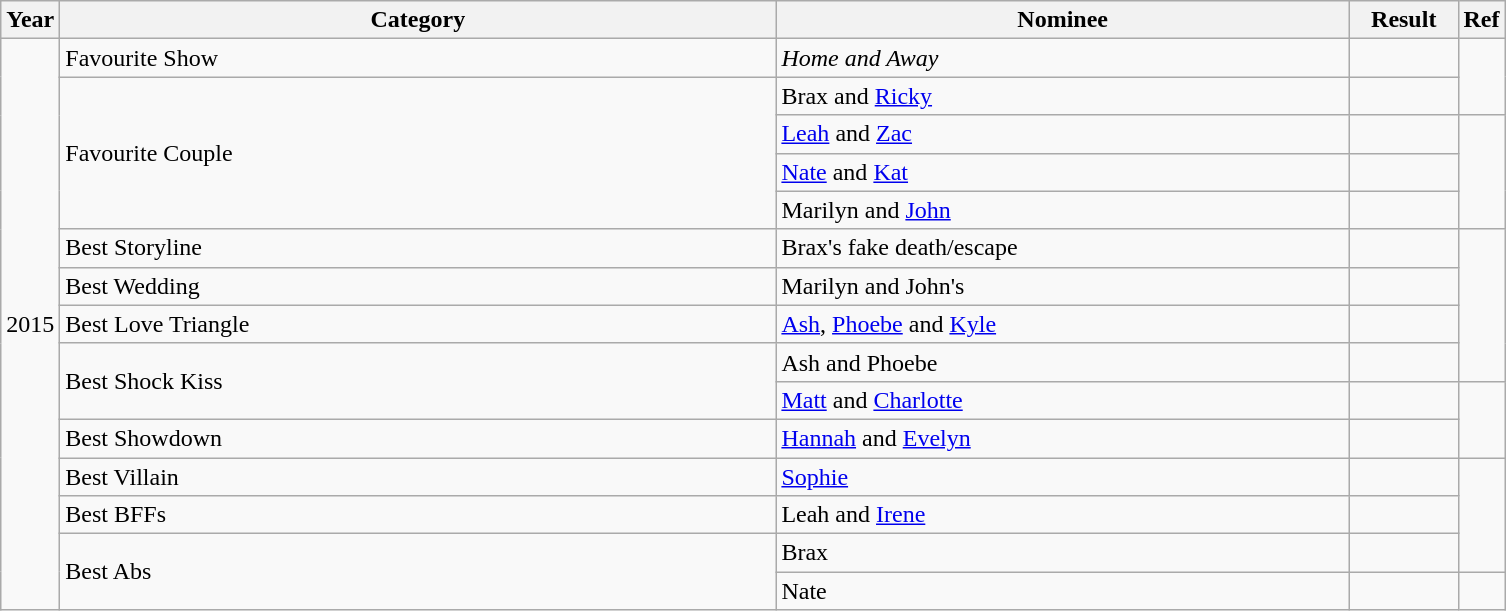<table class="wikitable">
<tr>
<th>Year</th>
<th width="470">Category</th>
<th width="375">Nominee</th>
<th width="65">Result</th>
<th>Ref</th>
</tr>
<tr>
<td rowspan="15">2015</td>
<td>Favourite Show</td>
<td><em>Home and Away</em></td>
<td></td>
<td rowspan="2"></td>
</tr>
<tr>
<td rowspan="4">Favourite Couple</td>
<td>Brax and <a href='#'>Ricky</a></td>
<td></td>
</tr>
<tr>
<td><a href='#'>Leah</a> and <a href='#'>Zac</a></td>
<td></td>
<td rowspan="3"></td>
</tr>
<tr>
<td><a href='#'>Nate</a> and <a href='#'>Kat</a></td>
<td></td>
</tr>
<tr>
<td>Marilyn and <a href='#'>John</a></td>
<td></td>
</tr>
<tr>
<td>Best Storyline</td>
<td>Brax's fake death/escape</td>
<td></td>
<td rowspan="4"></td>
</tr>
<tr>
<td>Best Wedding</td>
<td>Marilyn and John's</td>
<td></td>
</tr>
<tr>
<td>Best Love Triangle</td>
<td><a href='#'>Ash</a>, <a href='#'>Phoebe</a> and <a href='#'>Kyle</a></td>
<td></td>
</tr>
<tr>
<td rowspan="2">Best Shock Kiss</td>
<td>Ash and Phoebe</td>
<td></td>
</tr>
<tr>
<td><a href='#'>Matt</a> and <a href='#'>Charlotte</a></td>
<td></td>
<td rowspan="2"></td>
</tr>
<tr>
<td>Best Showdown</td>
<td><a href='#'>Hannah</a> and <a href='#'>Evelyn</a></td>
<td></td>
</tr>
<tr>
<td>Best Villain</td>
<td><a href='#'>Sophie</a></td>
<td></td>
<td rowspan="3"></td>
</tr>
<tr>
<td>Best BFFs</td>
<td>Leah and <a href='#'>Irene</a></td>
<td></td>
</tr>
<tr>
<td rowspan="2">Best Abs</td>
<td>Brax</td>
<td></td>
</tr>
<tr>
<td>Nate</td>
<td></td>
<td></td>
</tr>
</table>
